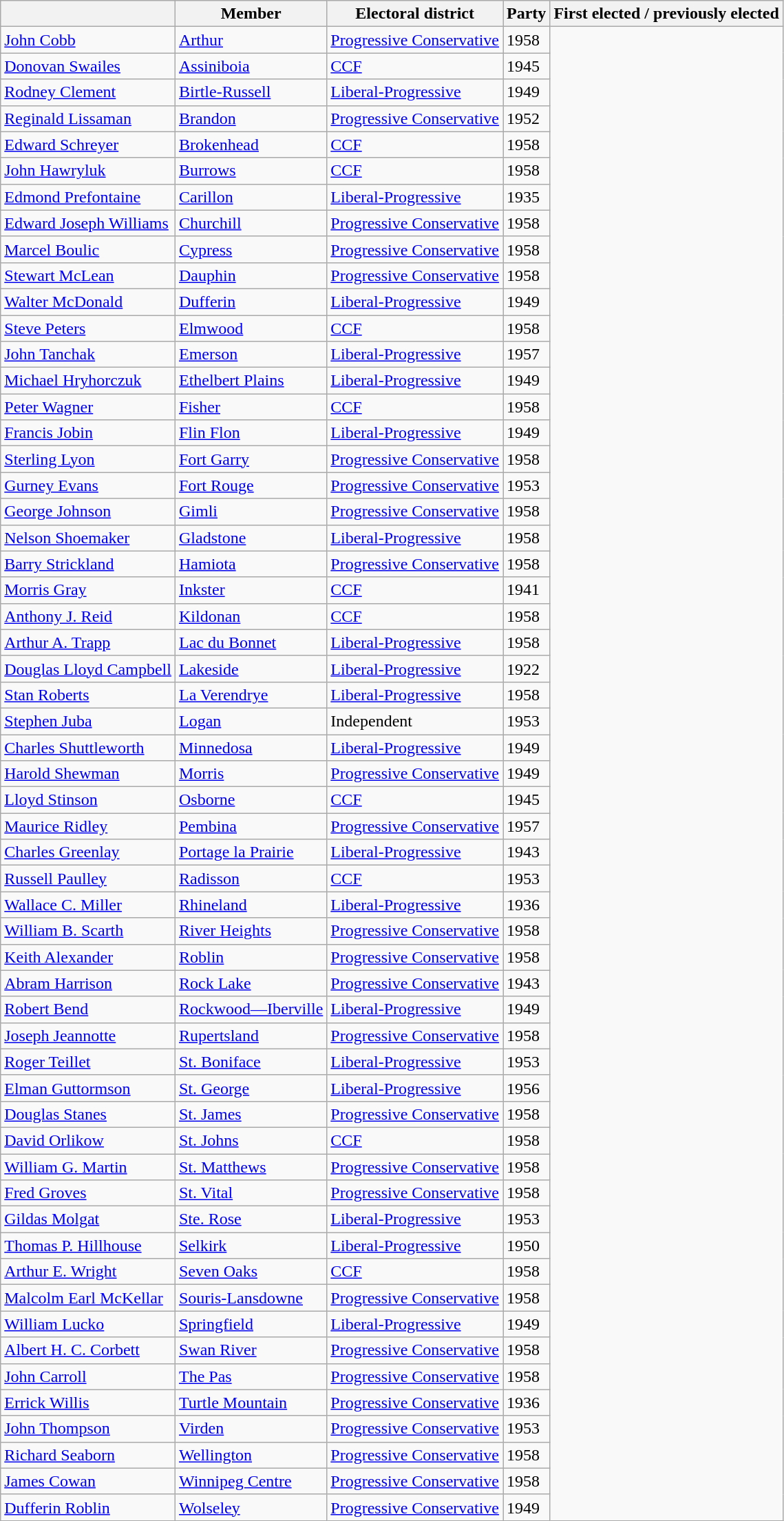<table class="wikitable sortable">
<tr>
<th></th>
<th>Member</th>
<th>Electoral district</th>
<th>Party</th>
<th>First elected / previously elected</th>
</tr>
<tr>
<td><a href='#'>John Cobb</a></td>
<td><a href='#'>Arthur</a></td>
<td><a href='#'>Progressive Conservative</a></td>
<td>1958</td>
</tr>
<tr>
<td><a href='#'>Donovan Swailes</a></td>
<td><a href='#'>Assiniboia</a></td>
<td><a href='#'>CCF</a></td>
<td>1945</td>
</tr>
<tr>
<td><a href='#'>Rodney Clement</a></td>
<td><a href='#'>Birtle-Russell</a></td>
<td><a href='#'>Liberal-Progressive</a></td>
<td>1949</td>
</tr>
<tr>
<td><a href='#'>Reginald Lissaman</a></td>
<td><a href='#'>Brandon</a></td>
<td><a href='#'>Progressive Conservative</a></td>
<td>1952</td>
</tr>
<tr>
<td><a href='#'>Edward Schreyer</a></td>
<td><a href='#'>Brokenhead</a></td>
<td><a href='#'>CCF</a></td>
<td>1958</td>
</tr>
<tr>
<td><a href='#'>John Hawryluk</a></td>
<td><a href='#'>Burrows</a></td>
<td><a href='#'>CCF</a></td>
<td>1958</td>
</tr>
<tr>
<td><a href='#'>Edmond Prefontaine</a></td>
<td><a href='#'>Carillon</a></td>
<td><a href='#'>Liberal-Progressive</a></td>
<td>1935</td>
</tr>
<tr>
<td><a href='#'>Edward Joseph Williams</a></td>
<td><a href='#'>Churchill</a></td>
<td><a href='#'>Progressive Conservative</a></td>
<td>1958</td>
</tr>
<tr>
<td><a href='#'>Marcel Boulic</a></td>
<td><a href='#'>Cypress</a></td>
<td><a href='#'>Progressive Conservative</a></td>
<td>1958</td>
</tr>
<tr>
<td><a href='#'>Stewart McLean</a></td>
<td><a href='#'>Dauphin</a></td>
<td><a href='#'>Progressive Conservative</a></td>
<td>1958</td>
</tr>
<tr>
<td><a href='#'>Walter McDonald</a></td>
<td><a href='#'>Dufferin</a></td>
<td><a href='#'>Liberal-Progressive</a></td>
<td>1949</td>
</tr>
<tr>
<td><a href='#'>Steve Peters</a></td>
<td><a href='#'>Elmwood</a></td>
<td><a href='#'>CCF</a></td>
<td>1958</td>
</tr>
<tr>
<td><a href='#'>John Tanchak</a></td>
<td><a href='#'>Emerson</a></td>
<td><a href='#'>Liberal-Progressive</a></td>
<td>1957</td>
</tr>
<tr>
<td><a href='#'>Michael Hryhorczuk</a></td>
<td><a href='#'>Ethelbert Plains</a></td>
<td><a href='#'>Liberal-Progressive</a></td>
<td>1949</td>
</tr>
<tr>
<td><a href='#'>Peter Wagner</a></td>
<td><a href='#'>Fisher</a></td>
<td><a href='#'>CCF</a></td>
<td>1958</td>
</tr>
<tr>
<td><a href='#'>Francis Jobin</a></td>
<td><a href='#'>Flin Flon</a></td>
<td><a href='#'>Liberal-Progressive</a></td>
<td>1949</td>
</tr>
<tr>
<td><a href='#'>Sterling Lyon</a></td>
<td><a href='#'>Fort Garry</a></td>
<td><a href='#'>Progressive Conservative</a></td>
<td>1958</td>
</tr>
<tr>
<td><a href='#'>Gurney Evans</a></td>
<td><a href='#'>Fort Rouge</a></td>
<td><a href='#'>Progressive Conservative</a></td>
<td>1953</td>
</tr>
<tr>
<td><a href='#'>George Johnson</a></td>
<td><a href='#'>Gimli</a></td>
<td><a href='#'>Progressive Conservative</a></td>
<td>1958</td>
</tr>
<tr>
<td><a href='#'>Nelson Shoemaker</a></td>
<td><a href='#'>Gladstone</a></td>
<td><a href='#'>Liberal-Progressive</a></td>
<td>1958</td>
</tr>
<tr>
<td><a href='#'>Barry Strickland</a></td>
<td><a href='#'>Hamiota</a></td>
<td><a href='#'>Progressive Conservative</a></td>
<td>1958</td>
</tr>
<tr>
<td><a href='#'>Morris Gray</a></td>
<td><a href='#'>Inkster</a></td>
<td><a href='#'>CCF</a></td>
<td>1941</td>
</tr>
<tr>
<td><a href='#'>Anthony J. Reid</a></td>
<td><a href='#'>Kildonan</a></td>
<td><a href='#'>CCF</a></td>
<td>1958</td>
</tr>
<tr>
<td><a href='#'>Arthur A. Trapp</a></td>
<td><a href='#'>Lac du Bonnet</a></td>
<td><a href='#'>Liberal-Progressive</a></td>
<td>1958</td>
</tr>
<tr>
<td><a href='#'>Douglas Lloyd Campbell</a></td>
<td><a href='#'>Lakeside</a></td>
<td><a href='#'>Liberal-Progressive</a></td>
<td>1922</td>
</tr>
<tr>
<td><a href='#'>Stan Roberts</a></td>
<td><a href='#'>La Verendrye</a></td>
<td><a href='#'>Liberal-Progressive</a></td>
<td>1958</td>
</tr>
<tr>
<td><a href='#'>Stephen Juba</a></td>
<td><a href='#'>Logan</a></td>
<td>Independent</td>
<td>1953</td>
</tr>
<tr>
<td><a href='#'>Charles Shuttleworth</a></td>
<td><a href='#'>Minnedosa</a></td>
<td><a href='#'>Liberal-Progressive</a></td>
<td>1949</td>
</tr>
<tr>
<td><a href='#'>Harold Shewman</a></td>
<td><a href='#'>Morris</a></td>
<td><a href='#'>Progressive Conservative</a></td>
<td>1949</td>
</tr>
<tr>
<td><a href='#'>Lloyd Stinson</a></td>
<td><a href='#'>Osborne</a></td>
<td><a href='#'>CCF</a></td>
<td>1945</td>
</tr>
<tr>
<td><a href='#'>Maurice Ridley</a></td>
<td><a href='#'>Pembina</a></td>
<td><a href='#'>Progressive Conservative</a></td>
<td>1957</td>
</tr>
<tr>
<td><a href='#'>Charles Greenlay</a></td>
<td><a href='#'>Portage la Prairie</a></td>
<td><a href='#'>Liberal-Progressive</a></td>
<td>1943</td>
</tr>
<tr>
<td><a href='#'>Russell Paulley</a></td>
<td><a href='#'>Radisson</a></td>
<td><a href='#'>CCF</a></td>
<td>1953</td>
</tr>
<tr>
<td><a href='#'>Wallace C. Miller</a></td>
<td><a href='#'>Rhineland</a></td>
<td><a href='#'>Liberal-Progressive</a></td>
<td>1936</td>
</tr>
<tr>
<td><a href='#'>William B. Scarth</a></td>
<td><a href='#'>River Heights</a></td>
<td><a href='#'>Progressive Conservative</a></td>
<td>1958</td>
</tr>
<tr>
<td><a href='#'>Keith Alexander</a></td>
<td><a href='#'>Roblin</a></td>
<td><a href='#'>Progressive Conservative</a></td>
<td>1958</td>
</tr>
<tr>
<td><a href='#'>Abram Harrison</a></td>
<td><a href='#'>Rock Lake</a></td>
<td><a href='#'>Progressive Conservative</a></td>
<td>1943</td>
</tr>
<tr>
<td><a href='#'>Robert Bend</a></td>
<td><a href='#'>Rockwood—Iberville</a></td>
<td><a href='#'>Liberal-Progressive</a></td>
<td>1949</td>
</tr>
<tr>
<td><a href='#'>Joseph Jeannotte</a></td>
<td><a href='#'>Rupertsland</a></td>
<td><a href='#'>Progressive Conservative</a></td>
<td>1958</td>
</tr>
<tr>
<td><a href='#'>Roger Teillet</a></td>
<td><a href='#'>St. Boniface</a></td>
<td><a href='#'>Liberal-Progressive</a></td>
<td>1953</td>
</tr>
<tr>
<td><a href='#'>Elman Guttormson</a></td>
<td><a href='#'>St. George</a></td>
<td><a href='#'>Liberal-Progressive</a></td>
<td>1956</td>
</tr>
<tr>
<td><a href='#'>Douglas Stanes</a></td>
<td><a href='#'>St. James</a></td>
<td><a href='#'>Progressive Conservative</a></td>
<td>1958</td>
</tr>
<tr>
<td><a href='#'>David Orlikow</a></td>
<td><a href='#'>St. Johns</a></td>
<td><a href='#'>CCF</a></td>
<td>1958</td>
</tr>
<tr>
<td><a href='#'>William G. Martin</a></td>
<td><a href='#'>St. Matthews</a></td>
<td><a href='#'>Progressive Conservative</a></td>
<td>1958</td>
</tr>
<tr>
<td><a href='#'>Fred Groves</a></td>
<td><a href='#'>St. Vital</a></td>
<td><a href='#'>Progressive Conservative</a></td>
<td>1958</td>
</tr>
<tr>
<td><a href='#'>Gildas Molgat</a></td>
<td><a href='#'>Ste. Rose</a></td>
<td><a href='#'>Liberal-Progressive</a></td>
<td>1953</td>
</tr>
<tr>
<td><a href='#'>Thomas P. Hillhouse</a></td>
<td><a href='#'>Selkirk</a></td>
<td><a href='#'>Liberal-Progressive</a></td>
<td>1950</td>
</tr>
<tr>
<td><a href='#'>Arthur E. Wright</a></td>
<td><a href='#'>Seven Oaks</a></td>
<td><a href='#'>CCF</a></td>
<td>1958</td>
</tr>
<tr>
<td><a href='#'>Malcolm Earl McKellar</a></td>
<td><a href='#'>Souris-Lansdowne</a></td>
<td><a href='#'>Progressive Conservative</a></td>
<td>1958</td>
</tr>
<tr>
<td><a href='#'>William Lucko</a></td>
<td><a href='#'>Springfield</a></td>
<td><a href='#'>Liberal-Progressive</a></td>
<td>1949</td>
</tr>
<tr>
<td><a href='#'>Albert H. C. Corbett</a></td>
<td><a href='#'>Swan River</a></td>
<td><a href='#'>Progressive Conservative</a></td>
<td>1958</td>
</tr>
<tr>
<td><a href='#'>John Carroll</a></td>
<td><a href='#'>The Pas</a></td>
<td><a href='#'>Progressive Conservative</a></td>
<td>1958</td>
</tr>
<tr>
<td><a href='#'>Errick Willis</a></td>
<td><a href='#'>Turtle Mountain</a></td>
<td><a href='#'>Progressive Conservative</a></td>
<td>1936</td>
</tr>
<tr>
<td><a href='#'>John Thompson</a></td>
<td><a href='#'>Virden</a></td>
<td><a href='#'>Progressive Conservative</a></td>
<td>1953</td>
</tr>
<tr>
<td><a href='#'>Richard Seaborn</a></td>
<td><a href='#'>Wellington</a></td>
<td><a href='#'>Progressive Conservative</a></td>
<td>1958</td>
</tr>
<tr>
<td><a href='#'>James Cowan</a></td>
<td><a href='#'>Winnipeg Centre</a></td>
<td><a href='#'>Progressive Conservative</a></td>
<td>1958</td>
</tr>
<tr>
<td><a href='#'>Dufferin Roblin</a></td>
<td><a href='#'>Wolseley</a></td>
<td><a href='#'>Progressive Conservative</a></td>
<td>1949</td>
</tr>
</table>
